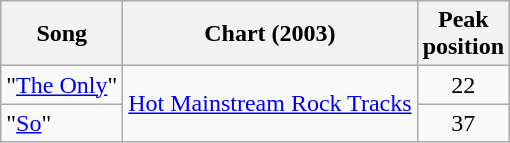<table class="wikitable">
<tr>
<th>Song</th>
<th>Chart (2003)</th>
<th>Peak<br>position</th>
</tr>
<tr>
<td>"<a href='#'>The Only</a>"</td>
<td rowspan="2"><a href='#'>Hot Mainstream Rock Tracks</a></td>
<td align="center">22</td>
</tr>
<tr>
<td>"<a href='#'>So</a>"</td>
<td align="center">37</td>
</tr>
</table>
